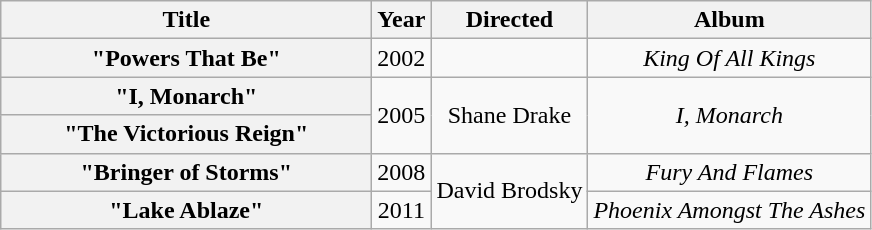<table class="wikitable plainrowheaders" style="text-align:center;">
<tr>
<th scope="col" style="width:15em;">Title</th>
<th scope="col">Year</th>
<th scope="col">Directed</th>
<th scope="col">Album</th>
</tr>
<tr>
<th scope="row">"Powers That Be"</th>
<td>2002</td>
<td></td>
<td><em>King Of All Kings</em></td>
</tr>
<tr>
<th scope="row">"I, Monarch"</th>
<td rowspan=2>2005</td>
<td rowspan=2>Shane Drake</td>
<td rowspan=2><em>I, Monarch</em></td>
</tr>
<tr>
<th scope="row">"The Victorious Reign"</th>
</tr>
<tr>
<th scope="row">"Bringer of Storms"</th>
<td>2008</td>
<td rowspan=2>David Brodsky</td>
<td><em>Fury And Flames</em></td>
</tr>
<tr>
<th scope="row">"Lake Ablaze"</th>
<td>2011</td>
<td><em>Phoenix Amongst The Ashes</em></td>
</tr>
</table>
